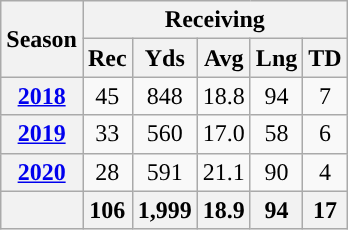<table class="wikitable" style="text-align:center;">
<tr>
<th rowspan="2">Season</th>
<th colspan="5">Receiving</th>
</tr>
<tr>
<th>Rec</th>
<th>Yds</th>
<th>Avg</th>
<th>Lng</th>
<th>TD</th>
</tr>
<tr>
<th><a href='#'>2018</a></th>
<td>45</td>
<td>848</td>
<td>18.8</td>
<td>94</td>
<td>7</td>
</tr>
<tr>
<th><a href='#'>2019</a></th>
<td>33</td>
<td>560</td>
<td>17.0</td>
<td>58</td>
<td>6</td>
</tr>
<tr>
<th><a href='#'>2020</a></th>
<td>28</td>
<td>591</td>
<td>21.1</td>
<td>90</td>
<td>4</td>
</tr>
<tr>
<th></th>
<th>106</th>
<th>1,999</th>
<th>18.9</th>
<th>94</th>
<th>17</th>
</tr>
</table>
